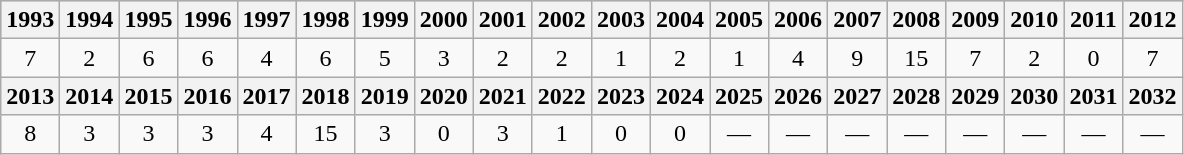<table class="wikitable">
<tr style="background:#ccc; text-align:center;">
<th>1993</th>
<th>1994</th>
<th>1995</th>
<th>1996</th>
<th>1997</th>
<th>1998</th>
<th>1999</th>
<th>2000</th>
<th>2001</th>
<th>2002</th>
<th>2003</th>
<th>2004</th>
<th>2005</th>
<th>2006</th>
<th>2007</th>
<th>2008</th>
<th>2009</th>
<th>2010</th>
<th>2011</th>
<th>2012</th>
</tr>
<tr>
<td style=text-align:center>7</td>
<td style=text-align:center>2</td>
<td style=text-align:center>6</td>
<td style=text-align:center>6</td>
<td style=text-align:center>4</td>
<td style=text-align:center>6</td>
<td style=text-align:center>5</td>
<td style=text-align:center>3</td>
<td style=text-align:center>2</td>
<td style=text-align:center>2</td>
<td style=text-align:center>1</td>
<td style=text-align:center>2</td>
<td style=text-align:center>1</td>
<td style=text-align:center>4</td>
<td style=text-align:center>9</td>
<td style=text-align:center>15</td>
<td style=text-align:center>7</td>
<td style=text-align:center>2</td>
<td style=text-align:center>0</td>
<td style=text-align:center>7</td>
</tr>
<tr>
<th>2013</th>
<th>2014</th>
<th>2015</th>
<th>2016</th>
<th>2017</th>
<th>2018</th>
<th>2019</th>
<th>2020</th>
<th>2021</th>
<th>2022</th>
<th>2023</th>
<th>2024</th>
<th>2025</th>
<th>2026</th>
<th>2027</th>
<th>2028</th>
<th>2029</th>
<th>2030</th>
<th>2031</th>
<th>2032</th>
</tr>
<tr>
<td style=text-align:center>8</td>
<td style=text-align:center>3</td>
<td style=text-align:center>3</td>
<td style=text-align:center>3</td>
<td style=text-align:center>4</td>
<td style=text-align:center>15</td>
<td style=text-align:center>3</td>
<td style=text-align:center>0</td>
<td style=text-align:center>3</td>
<td style=text-align:center>1</td>
<td style=text-align:center>0</td>
<td style=text-align:center>0</td>
<td style=text-align:center>—</td>
<td style=text-align:center>—</td>
<td style=text-align:center>—</td>
<td style=text-align:center>—</td>
<td style=text-align:center>—</td>
<td style=text-align:center>—</td>
<td style=text-align:center>—</td>
<td style=text-align:center>—</td>
</tr>
</table>
